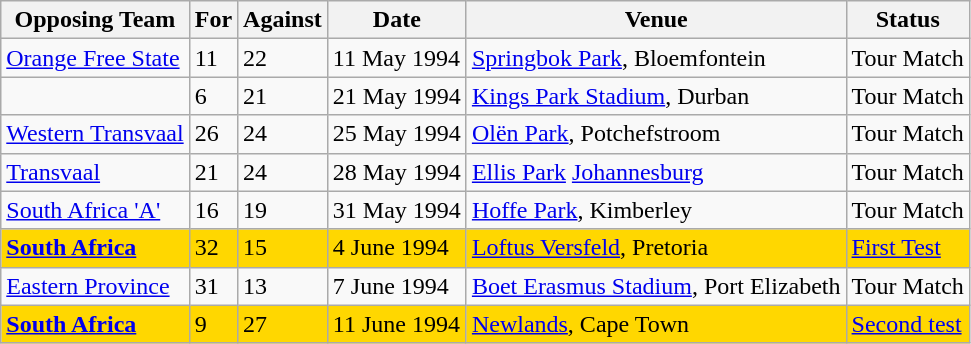<table class="wikitable">
<tr>
<th>Opposing Team</th>
<th>For</th>
<th>Against</th>
<th>Date</th>
<th>Venue</th>
<th>Status</th>
</tr>
<tr>
<td><a href='#'>Orange Free State</a></td>
<td>11</td>
<td>22</td>
<td>11 May 1994</td>
<td><a href='#'>Springbok Park</a>, Bloemfontein</td>
<td>Tour Match</td>
</tr>
<tr>
<td></td>
<td>6</td>
<td>21</td>
<td>21 May 1994</td>
<td><a href='#'>Kings Park Stadium</a>, Durban</td>
<td>Tour Match</td>
</tr>
<tr>
<td><a href='#'>Western Transvaal</a></td>
<td>26</td>
<td>24</td>
<td>25 May 1994</td>
<td><a href='#'>Olën Park</a>, Potchefstroom</td>
<td>Tour Match</td>
</tr>
<tr>
<td><a href='#'>Transvaal</a></td>
<td>21</td>
<td>24</td>
<td>28 May 1994</td>
<td><a href='#'>Ellis Park</a> <a href='#'>Johannesburg</a></td>
<td>Tour Match</td>
</tr>
<tr>
<td><a href='#'>South Africa 'A'</a></td>
<td>16</td>
<td>19</td>
<td>31 May 1994</td>
<td><a href='#'>Hoffe Park</a>, Kimberley</td>
<td>Tour Match</td>
</tr>
<tr bgcolor=gold>
<td><strong><a href='#'>South Africa</a></strong></td>
<td>32</td>
<td>15</td>
<td>4 June 1994</td>
<td><a href='#'>Loftus Versfeld</a>, Pretoria</td>
<td><a href='#'>First Test</a></td>
</tr>
<tr>
<td><a href='#'>Eastern Province</a></td>
<td>31</td>
<td>13</td>
<td>7 June 1994</td>
<td><a href='#'>Boet Erasmus Stadium</a>, Port Elizabeth</td>
<td>Tour Match</td>
</tr>
<tr bgcolor=gold>
<td><strong><a href='#'>South Africa</a></strong></td>
<td>9</td>
<td>27</td>
<td>11 June 1994</td>
<td><a href='#'>Newlands</a>, Cape Town</td>
<td><a href='#'>Second test</a></td>
</tr>
</table>
